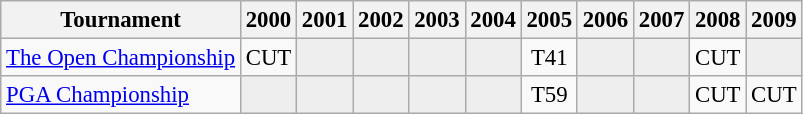<table class="wikitable" style="font-size:95%;text-align:center;">
<tr>
<th>Tournament</th>
<th>2000</th>
<th>2001</th>
<th>2002</th>
<th>2003</th>
<th>2004</th>
<th>2005</th>
<th>2006</th>
<th>2007</th>
<th>2008</th>
<th>2009</th>
</tr>
<tr>
<td align=left><a href='#'>The Open Championship</a></td>
<td>CUT</td>
<td style="background:#eeeeee;"></td>
<td style="background:#eeeeee;"></td>
<td style="background:#eeeeee;"></td>
<td style="background:#eeeeee;"></td>
<td>T41</td>
<td style="background:#eeeeee;"></td>
<td style="background:#eeeeee;"></td>
<td>CUT</td>
<td style="background:#eeeeee;"></td>
</tr>
<tr>
<td align=left><a href='#'>PGA Championship</a></td>
<td style="background:#eeeeee;"></td>
<td style="background:#eeeeee;"></td>
<td style="background:#eeeeee;"></td>
<td style="background:#eeeeee;"></td>
<td style="background:#eeeeee;"></td>
<td>T59</td>
<td style="background:#eeeeee;"></td>
<td style="background:#eeeeee;"></td>
<td>CUT</td>
<td>CUT</td>
</tr>
</table>
